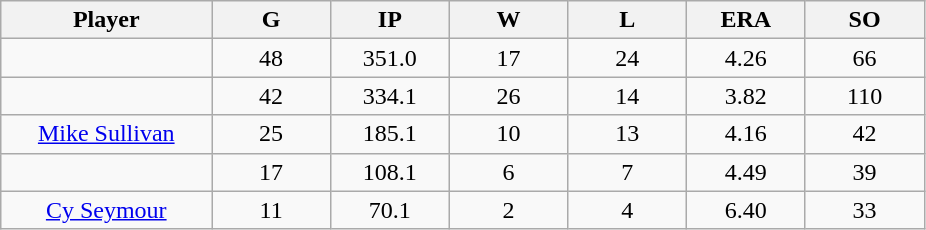<table class="wikitable sortable">
<tr>
<th bgcolor="#DDDDFF" width="16%">Player</th>
<th bgcolor="#DDDDFF" width="9%">G</th>
<th bgcolor="#DDDDFF" width="9%">IP</th>
<th bgcolor="#DDDDFF" width="9%">W</th>
<th bgcolor="#DDDDFF" width="9%">L</th>
<th bgcolor="#DDDDFF" width="9%">ERA</th>
<th bgcolor="#DDDDFF" width="9%">SO</th>
</tr>
<tr align="center">
<td></td>
<td>48</td>
<td>351.0</td>
<td>17</td>
<td>24</td>
<td>4.26</td>
<td>66</td>
</tr>
<tr align="center">
<td></td>
<td>42</td>
<td>334.1</td>
<td>26</td>
<td>14</td>
<td>3.82</td>
<td>110</td>
</tr>
<tr align="center">
<td><a href='#'>Mike Sullivan</a></td>
<td>25</td>
<td>185.1</td>
<td>10</td>
<td>13</td>
<td>4.16</td>
<td>42</td>
</tr>
<tr align=center>
<td></td>
<td>17</td>
<td>108.1</td>
<td>6</td>
<td>7</td>
<td>4.49</td>
<td>39</td>
</tr>
<tr align="center">
<td><a href='#'>Cy Seymour</a></td>
<td>11</td>
<td>70.1</td>
<td>2</td>
<td>4</td>
<td>6.40</td>
<td>33</td>
</tr>
</table>
